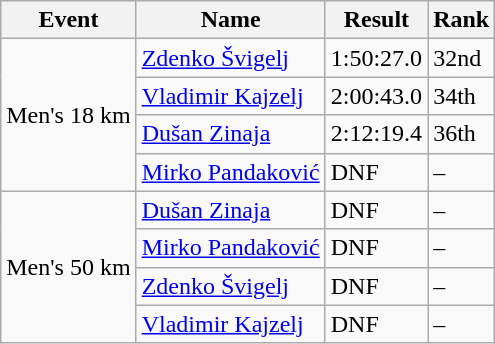<table class="wikitable">
<tr>
<th>Event</th>
<th>Name</th>
<th>Result</th>
<th>Rank</th>
</tr>
<tr>
<td rowspan=4>Men's 18 km</td>
<td><a href='#'>Zdenko Švigelj</a></td>
<td>1:50:27.0</td>
<td>32nd</td>
</tr>
<tr>
<td><a href='#'>Vladimir Kajzelj</a></td>
<td>2:00:43.0</td>
<td>34th</td>
</tr>
<tr>
<td><a href='#'>Dušan Zinaja</a></td>
<td>2:12:19.4</td>
<td>36th</td>
</tr>
<tr>
<td><a href='#'>Mirko Pandaković</a></td>
<td>DNF</td>
<td>–</td>
</tr>
<tr>
<td rowspan=4>Men's 50 km</td>
<td><a href='#'>Dušan Zinaja</a></td>
<td>DNF</td>
<td>–</td>
</tr>
<tr>
<td><a href='#'>Mirko Pandaković</a></td>
<td>DNF</td>
<td>–</td>
</tr>
<tr>
<td><a href='#'>Zdenko Švigelj</a></td>
<td>DNF</td>
<td>–</td>
</tr>
<tr>
<td><a href='#'>Vladimir Kajzelj</a></td>
<td>DNF</td>
<td>–</td>
</tr>
</table>
